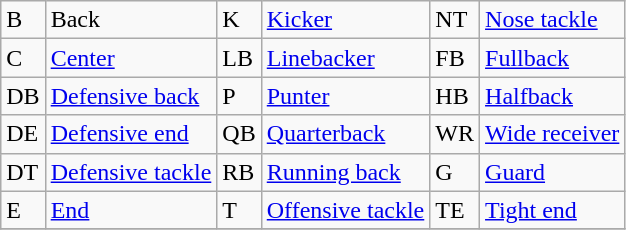<table class="wikitable">
<tr>
<td>B</td>
<td>Back</td>
<td>K</td>
<td><a href='#'>Kicker</a></td>
<td>NT</td>
<td><a href='#'>Nose tackle</a></td>
</tr>
<tr>
<td>C</td>
<td><a href='#'>Center</a></td>
<td>LB</td>
<td><a href='#'>Linebacker</a></td>
<td>FB</td>
<td><a href='#'>Fullback</a></td>
</tr>
<tr>
<td>DB</td>
<td><a href='#'>Defensive back</a></td>
<td>P</td>
<td><a href='#'>Punter</a></td>
<td>HB</td>
<td><a href='#'>Halfback</a></td>
</tr>
<tr>
<td>DE</td>
<td><a href='#'>Defensive end</a></td>
<td>QB</td>
<td><a href='#'>Quarterback</a></td>
<td>WR</td>
<td><a href='#'>Wide receiver</a></td>
</tr>
<tr>
<td>DT</td>
<td><a href='#'>Defensive tackle</a></td>
<td>RB</td>
<td><a href='#'>Running back</a></td>
<td>G</td>
<td><a href='#'>Guard</a></td>
</tr>
<tr>
<td>E</td>
<td><a href='#'>End</a></td>
<td>T</td>
<td><a href='#'>Offensive tackle</a></td>
<td>TE</td>
<td><a href='#'>Tight end</a></td>
</tr>
<tr>
</tr>
</table>
